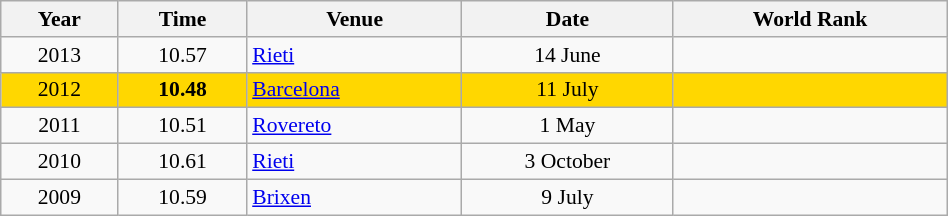<table class="wikitable" width=50% style="font-size:90%; text-align:center;">
<tr>
<th>Year</th>
<th>Time</th>
<th>Venue</th>
<th>Date</th>
<th>World Rank</th>
</tr>
<tr>
<td>2013</td>
<td>10.57</td>
<td align=left> <a href='#'>Rieti</a></td>
<td>14 June</td>
<td></td>
</tr>
<tr bgcolor=gold>
<td>2012</td>
<td><strong>10.48</strong></td>
<td align=left> <a href='#'>Barcelona</a></td>
<td>11 July</td>
<td></td>
</tr>
<tr>
<td>2011</td>
<td>10.51</td>
<td align=left> <a href='#'>Rovereto</a></td>
<td>1 May</td>
<td></td>
</tr>
<tr>
<td>2010</td>
<td>10.61</td>
<td align=left> <a href='#'>Rieti</a></td>
<td>3 October</td>
<td></td>
</tr>
<tr>
<td>2009</td>
<td>10.59</td>
<td align=left> <a href='#'>Brixen</a></td>
<td>9 July</td>
<td></td>
</tr>
</table>
